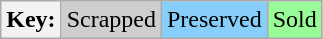<table class="wikitable">
<tr>
<th>Key:</th>
<td bgcolor=#cecece>Scrapped</td>
<td bgcolor=#87cefa>Preserved</td>
<td bgcolor=#98fb98>Sold</td>
</tr>
</table>
